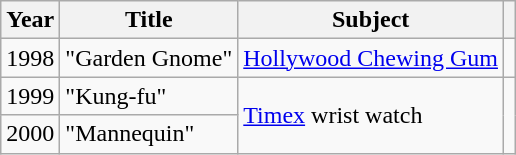<table class="wikitable plainrowheaders">
<tr>
<th>Year</th>
<th>Title</th>
<th>Subject</th>
<th></th>
</tr>
<tr>
<td>1998</td>
<td>"Garden Gnome"</td>
<td><a href='#'>Hollywood Chewing Gum</a></td>
<td></td>
</tr>
<tr>
<td>1999</td>
<td>"Kung-fu"</td>
<td rowspan="2"><a href='#'>Timex</a> wrist watch</td>
<td rowspan="2"></td>
</tr>
<tr>
<td>2000</td>
<td>"Mannequin"</td>
</tr>
</table>
